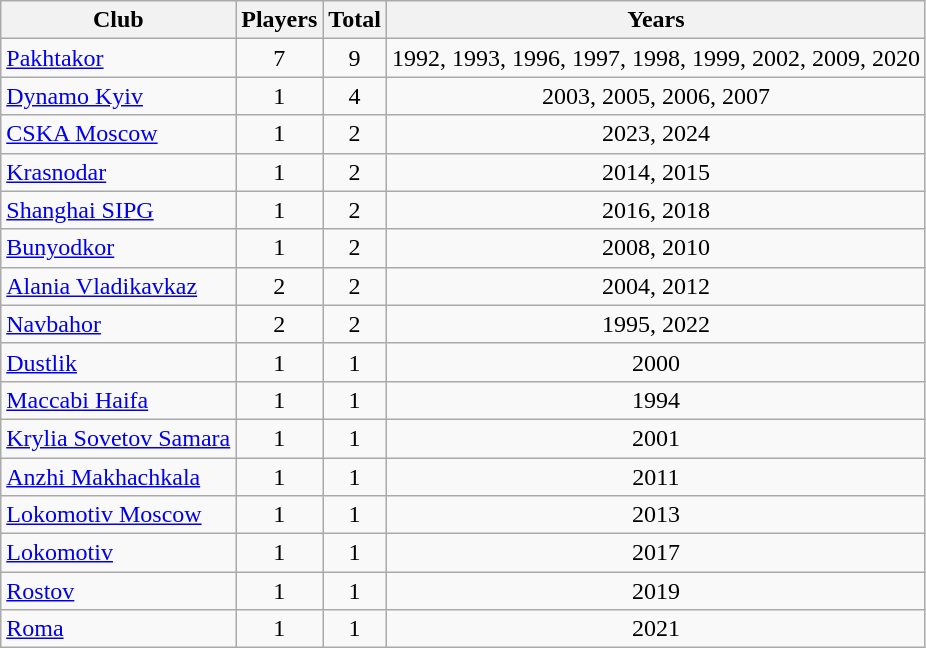<table class="sortable wikitable">
<tr>
<th>Club</th>
<th>Players</th>
<th>Total</th>
<th>Years</th>
</tr>
<tr>
<td> <a href='#'>Pakhtakor</a></td>
<td align=center>7</td>
<td align=center>9</td>
<td align=center>1992, 1993, 1996, 1997, 1998, 1999, 2002, 2009, 2020</td>
</tr>
<tr>
<td> <a href='#'>Dynamo Kyiv</a></td>
<td align=center>1</td>
<td align=center>4</td>
<td align=center>2003, 2005, 2006, 2007</td>
</tr>
<tr>
<td> <a href='#'>CSKA Moscow</a></td>
<td align=center>1</td>
<td align=center>2</td>
<td align=center>2023, 2024</td>
</tr>
<tr>
<td> <a href='#'>Krasnodar</a></td>
<td align=center>1</td>
<td align=center>2</td>
<td align=center>2014, 2015</td>
</tr>
<tr>
<td> <a href='#'>Shanghai SIPG</a></td>
<td align=center>1</td>
<td align=center>2</td>
<td align=center>2016, 2018</td>
</tr>
<tr>
<td> <a href='#'>Bunyodkor</a></td>
<td align=center>1</td>
<td align=center>2</td>
<td align=center>2008, 2010</td>
</tr>
<tr>
<td> <a href='#'>Alania Vladikavkaz</a></td>
<td align=center>2</td>
<td align=center>2</td>
<td align=center>2004, 2012</td>
</tr>
<tr>
<td> <a href='#'>Navbahor</a></td>
<td align=center>2</td>
<td align=center>2</td>
<td align=center>1995, 2022</td>
</tr>
<tr>
<td> <a href='#'>Dustlik</a></td>
<td align=center>1</td>
<td align=center>1</td>
<td align=center>2000</td>
</tr>
<tr>
<td> <a href='#'>Maccabi Haifa</a></td>
<td align=center>1</td>
<td align=center>1</td>
<td align=center>1994</td>
</tr>
<tr>
<td> <a href='#'>Krylia Sovetov Samara</a></td>
<td align=center>1</td>
<td align=center>1</td>
<td align=center>2001</td>
</tr>
<tr>
<td> <a href='#'>Anzhi Makhachkala</a></td>
<td align=center>1</td>
<td align=center>1</td>
<td align=center>2011</td>
</tr>
<tr>
<td> <a href='#'>Lokomotiv Moscow</a></td>
<td align=center>1</td>
<td align=center>1</td>
<td align=center>2013</td>
</tr>
<tr>
<td> <a href='#'>Lokomotiv</a></td>
<td align=center>1</td>
<td align=center>1</td>
<td align=center>2017</td>
</tr>
<tr>
<td> <a href='#'>Rostov</a></td>
<td align=center>1</td>
<td align=center>1</td>
<td align=center>2019</td>
</tr>
<tr>
<td> <a href='#'>Roma</a></td>
<td align=center>1</td>
<td align=center>1</td>
<td align=center>2021</td>
</tr>
</table>
